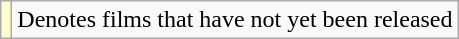<table class="wikitable">
<tr>
<td style="background:#ffc;"></td>
<td>Denotes films that have not yet been released</td>
</tr>
</table>
